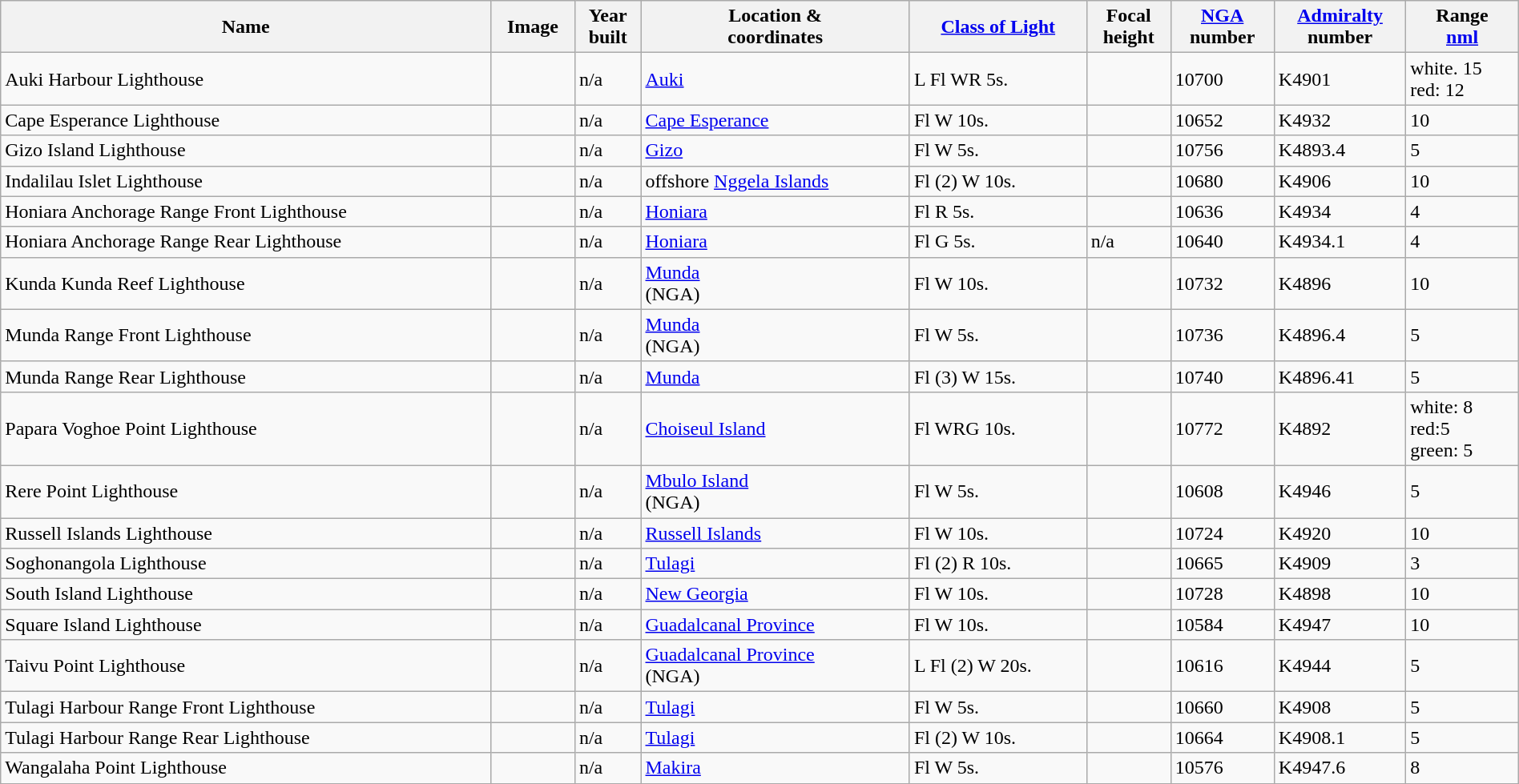<table class="wikitable sortable" style="width:100%">
<tr>
<th>Name</th>
<th>Image</th>
<th>Year<br>built</th>
<th>Location &<br> coordinates</th>
<th><a href='#'>Class of Light</a></th>
<th>Focal<br>height</th>
<th><a href='#'>NGA</a><br>number</th>
<th><a href='#'>Admiralty</a><br>number</th>
<th>Range<br><a href='#'>nml</a></th>
</tr>
<tr>
<td>Auki Harbour Lighthouse</td>
<td></td>
<td>n/a</td>
<td><a href='#'>Auki</a><br> </td>
<td>L Fl WR 5s.</td>
<td></td>
<td>10700</td>
<td>K4901</td>
<td>white. 15<br>red: 12</td>
</tr>
<tr>
<td>Cape Esperance Lighthouse</td>
<td></td>
<td>n/a</td>
<td><a href='#'>Cape Esperance </a><br> </td>
<td>Fl W 10s.</td>
<td></td>
<td>10652</td>
<td>K4932</td>
<td>10</td>
</tr>
<tr>
<td>Gizo Island Lighthouse</td>
<td></td>
<td>n/a</td>
<td><a href='#'>Gizo</a><br> </td>
<td>Fl W 5s.</td>
<td></td>
<td>10756</td>
<td>K4893.4</td>
<td>5</td>
</tr>
<tr>
<td>Indalilau Islet Lighthouse</td>
<td></td>
<td>n/a</td>
<td>offshore  <a href='#'>Nggela Islands</a><br> </td>
<td>Fl (2) W 10s.</td>
<td></td>
<td>10680</td>
<td>K4906</td>
<td>10</td>
</tr>
<tr>
<td>Honiara Anchorage Range Front Lighthouse</td>
<td></td>
<td>n/a</td>
<td><a href='#'>Honiara</a><br> </td>
<td>Fl R 5s.</td>
<td></td>
<td>10636</td>
<td>K4934</td>
<td>4</td>
</tr>
<tr>
<td>Honiara Anchorage Range Rear Lighthouse</td>
<td></td>
<td>n/a</td>
<td><a href='#'>Honiara</a><br> </td>
<td>Fl G 5s.</td>
<td>n/a</td>
<td>10640</td>
<td>K4934.1</td>
<td>4</td>
</tr>
<tr>
<td>Kunda Kunda Reef Lighthouse</td>
<td></td>
<td>n/a</td>
<td><a href='#'>Munda</a><br>  (NGA)</td>
<td>Fl W 10s.</td>
<td></td>
<td>10732</td>
<td>K4896</td>
<td>10</td>
</tr>
<tr>
<td>Munda Range Front Lighthouse</td>
<td></td>
<td>n/a</td>
<td><a href='#'>Munda</a><br>  (NGA)</td>
<td>Fl W 5s.</td>
<td></td>
<td>10736</td>
<td>K4896.4</td>
<td>5</td>
</tr>
<tr>
<td>Munda Range Rear Lighthouse</td>
<td></td>
<td>n/a</td>
<td><a href='#'>Munda</a><br> </td>
<td>Fl (3) W 15s.</td>
<td></td>
<td>10740</td>
<td>K4896.41</td>
<td>5</td>
</tr>
<tr>
<td>Papara Voghoe Point Lighthouse</td>
<td></td>
<td>n/a</td>
<td><a href='#'>Choiseul Island</a><br> </td>
<td>Fl WRG 10s.</td>
<td></td>
<td>10772</td>
<td>K4892</td>
<td>white: 8<br>red:5<br>green: 5</td>
</tr>
<tr>
<td>Rere Point Lighthouse</td>
<td></td>
<td>n/a</td>
<td><a href='#'>Mbulo Island</a><br>  (NGA)</td>
<td>Fl W 5s.</td>
<td></td>
<td>10608</td>
<td>K4946</td>
<td>5</td>
</tr>
<tr>
<td>Russell Islands Lighthouse</td>
<td></td>
<td>n/a</td>
<td><a href='#'>Russell Islands</a><br> </td>
<td>Fl W 10s.</td>
<td></td>
<td>10724</td>
<td>K4920</td>
<td>10</td>
</tr>
<tr>
<td>Soghonangola Lighthouse</td>
<td></td>
<td>n/a</td>
<td><a href='#'>Tulagi</a><br> </td>
<td>Fl (2) R 10s.</td>
<td></td>
<td>10665</td>
<td>K4909</td>
<td>3</td>
</tr>
<tr>
<td>South Island Lighthouse</td>
<td></td>
<td>n/a</td>
<td><a href='#'>New Georgia</a><br> </td>
<td>Fl W 10s.</td>
<td></td>
<td>10728</td>
<td>K4898</td>
<td>10</td>
</tr>
<tr>
<td>Square Island Lighthouse</td>
<td></td>
<td>n/a</td>
<td><a href='#'>Guadalcanal Province</a><br> </td>
<td>Fl W 10s.</td>
<td></td>
<td>10584</td>
<td>K4947</td>
<td>10</td>
</tr>
<tr>
<td>Taivu Point Lighthouse</td>
<td></td>
<td>n/a</td>
<td><a href='#'>Guadalcanal Province</a><br>  (NGA)</td>
<td>L Fl (2) W 20s.</td>
<td></td>
<td>10616</td>
<td>K4944</td>
<td>5</td>
</tr>
<tr>
<td>Tulagi Harbour Range Front Lighthouse</td>
<td></td>
<td>n/a</td>
<td><a href='#'>Tulagi</a><br> </td>
<td>Fl W 5s.</td>
<td></td>
<td>10660</td>
<td>K4908</td>
<td>5</td>
</tr>
<tr>
<td>Tulagi Harbour Range Rear Lighthouse</td>
<td></td>
<td>n/a</td>
<td><a href='#'>Tulagi</a><br> </td>
<td>Fl (2) W 10s.</td>
<td></td>
<td>10664</td>
<td>K4908.1</td>
<td>5</td>
</tr>
<tr>
<td>Wangalaha Point Lighthouse</td>
<td></td>
<td>n/a</td>
<td><a href='#'>Makira</a><br> </td>
<td>Fl W 5s.</td>
<td></td>
<td>10576</td>
<td>K4947.6</td>
<td>8</td>
</tr>
<tr>
</tr>
</table>
